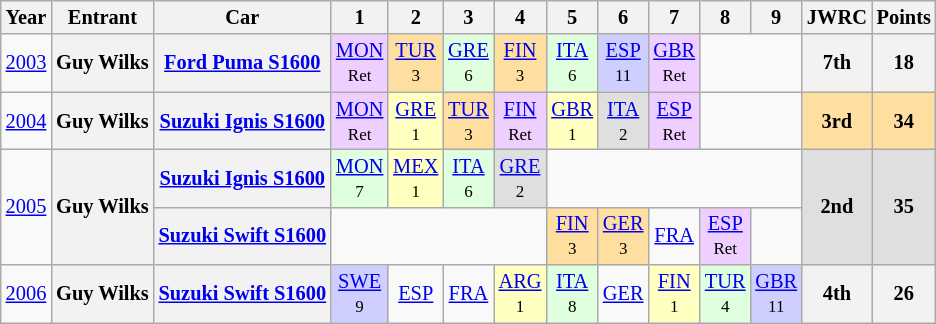<table class="wikitable" border="1" style="text-align:center; font-size:85%;">
<tr>
<th>Year</th>
<th>Entrant</th>
<th>Car</th>
<th>1</th>
<th>2</th>
<th>3</th>
<th>4</th>
<th>5</th>
<th>6</th>
<th>7</th>
<th>8</th>
<th>9</th>
<th>JWRC</th>
<th>Points</th>
</tr>
<tr>
<td><a href='#'>2003</a></td>
<th nowrap>Guy Wilks</th>
<th nowrap><a href='#'>Ford Puma S1600</a></th>
<td style="background:#EFCFFF;"><a href='#'>MON</a><br><small>Ret</small></td>
<td style="background:#FFDF9F;"><a href='#'>TUR</a><br><small>3</small></td>
<td style="background:#DFFFDF;"><a href='#'>GRE</a><br><small>6</small></td>
<td style="background:#FFDF9F;"><a href='#'>FIN</a><br><small>3</small></td>
<td style="background:#DFFFDF;"><a href='#'>ITA</a><br><small>6</small></td>
<td style="background:#CFCFFF;"><a href='#'>ESP</a><br><small>11</small></td>
<td style="background:#EFCFFF;"><a href='#'>GBR</a><br><small>Ret</small></td>
<td colspan=2></td>
<th>7th</th>
<th>18</th>
</tr>
<tr>
<td><a href='#'>2004</a></td>
<th nowrap>Guy Wilks</th>
<th nowrap><a href='#'>Suzuki Ignis S1600</a></th>
<td style="background:#EFCFFF;"><a href='#'>MON</a><br><small>Ret</small></td>
<td style="background:#FFFFBF;"><a href='#'>GRE</a><br><small>1</small></td>
<td style="background:#FFDF9F;"><a href='#'>TUR</a><br><small>3</small></td>
<td style="background:#EFCFFF;"><a href='#'>FIN</a><br><small>Ret</small></td>
<td style="background:#FFFFBF;"><a href='#'>GBR</a><br><small>1</small></td>
<td style="background:#DFDFDF;"><a href='#'>ITA</a><br><small>2</small></td>
<td style="background:#EFCFFF;"><a href='#'>ESP</a><br><small>Ret</small></td>
<td colspan=2></td>
<td style="background:#FFDF9F;"><strong>3rd</strong></td>
<td style="background:#FFDF9F;"><strong>34</strong></td>
</tr>
<tr>
<td rowspan=2><a href='#'>2005</a></td>
<th rowspan=2 nowrap>Guy Wilks</th>
<th nowrap><a href='#'>Suzuki Ignis S1600</a></th>
<td style="background:#DFFFDF;"><a href='#'>MON</a><br><small>7</small></td>
<td style="background:#FFFFBF;"><a href='#'>MEX</a><br><small>1</small></td>
<td style="background:#DFFFDF;"><a href='#'>ITA</a><br><small>6</small></td>
<td style="background:#DFDFDF;"><a href='#'>GRE</a><br><small>2</small></td>
<td colspan=5></td>
<td style="background:#DFDFDF;" rowspan=2><strong>2nd</strong></td>
<td style="background:#DFDFDF;" rowspan=2><strong>35</strong></td>
</tr>
<tr>
<th nowrap><a href='#'>Suzuki Swift S1600</a></th>
<td colspan=4></td>
<td style="background:#FFDF9F;"><a href='#'>FIN</a><br><small>3</small></td>
<td style="background:#FFDF9F;"><a href='#'>GER</a><br><small>3</small></td>
<td><a href='#'>FRA</a></td>
<td style="background:#EFCFFF;"><a href='#'>ESP</a><br><small>Ret</small></td>
<td></td>
</tr>
<tr>
<td><a href='#'>2006</a></td>
<th nowrap>Guy Wilks</th>
<th nowrap><a href='#'>Suzuki Swift S1600</a></th>
<td style="background:#CFCFFF;"><a href='#'>SWE</a><br><small>9</small></td>
<td><a href='#'>ESP</a></td>
<td><a href='#'>FRA</a></td>
<td style="background:#FFFFBF;"><a href='#'>ARG</a><br><small>1</small></td>
<td style="background:#DFFFDF;"><a href='#'>ITA</a><br><small>8</small></td>
<td><a href='#'>GER</a></td>
<td style="background:#FFFFBF;"><a href='#'>FIN</a><br><small>1</small></td>
<td style="background:#DFFFDF;"><a href='#'>TUR</a><br><small>4</small></td>
<td style="background:#CFCFFF;"><a href='#'>GBR</a><br><small>11</small></td>
<th>4th</th>
<th>26</th>
</tr>
</table>
